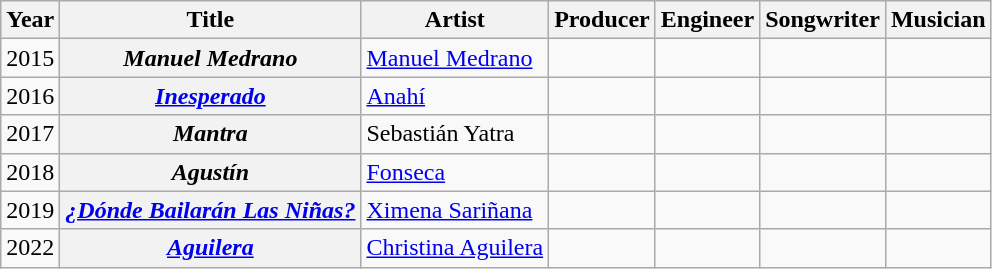<table class="wikitable plainrowheaders">
<tr>
<th>Year</th>
<th>Title</th>
<th>Artist</th>
<th>Producer</th>
<th>Engineer</th>
<th>Songwriter</th>
<th>Musician</th>
</tr>
<tr>
<td>2015</td>
<th scope="row"><em>Manuel Medrano</em></th>
<td><a href='#'>Manuel Medrano</a></td>
<td></td>
<td></td>
<td></td>
<td></td>
</tr>
<tr>
<td>2016</td>
<th scope="row"><em><a href='#'>Inesperado</a></em></th>
<td><a href='#'>Anahí</a></td>
<td></td>
<td></td>
<td></td>
<td></td>
</tr>
<tr>
<td>2017</td>
<th scope="row"><em>Mantra</em></th>
<td>Sebastián Yatra</td>
<td></td>
<td></td>
<td></td>
<td></td>
</tr>
<tr>
<td>2018</td>
<th scope="row"><em>Agustín</em></th>
<td><a href='#'>Fonseca</a></td>
<td></td>
<td></td>
<td></td>
<td></td>
</tr>
<tr>
<td>2019</td>
<th scope="row"><em><a href='#'>¿Dónde Bailarán Las Niñas?</a></em></th>
<td><a href='#'>Ximena Sariñana</a></td>
<td></td>
<td></td>
<td></td>
<td></td>
</tr>
<tr>
<td>2022</td>
<th scope="row"><em><a href='#'>Aguilera</a></em></th>
<td><a href='#'>Christina Aguilera</a></td>
<td></td>
<td></td>
<td></td>
<td></td>
</tr>
</table>
